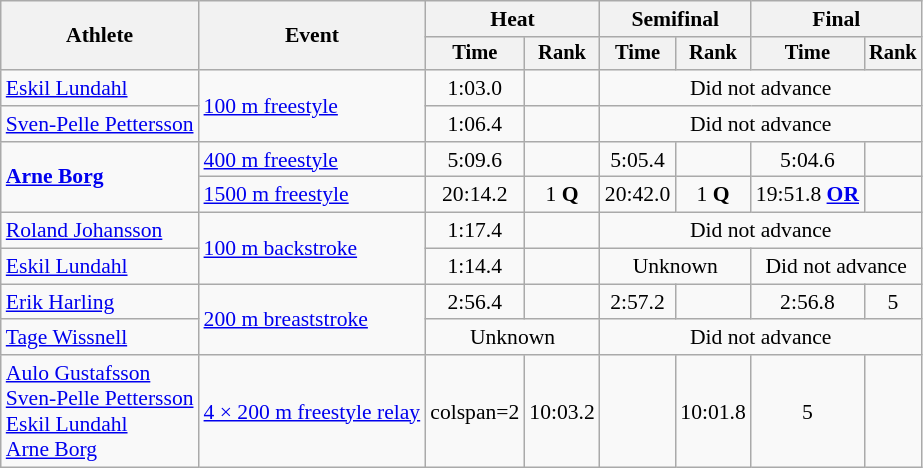<table class=wikitable style="font-size:90%;">
<tr>
<th rowspan=2>Athlete</th>
<th rowspan=2>Event</th>
<th colspan=2>Heat</th>
<th colspan=2>Semifinal</th>
<th colspan=2>Final</th>
</tr>
<tr style="font-size:95%">
<th>Time</th>
<th>Rank</th>
<th>Time</th>
<th>Rank</th>
<th>Time</th>
<th>Rank</th>
</tr>
<tr align=center>
<td align=left><a href='#'>Eskil Lundahl</a></td>
<td rowspan=2 align=left><a href='#'>100 m freestyle</a></td>
<td>1:03.0</td>
<td></td>
<td colspan=4>Did not advance</td>
</tr>
<tr align=center>
<td align=left><a href='#'>Sven-Pelle Pettersson</a></td>
<td>1:06.4</td>
<td></td>
<td colspan=4>Did not advance</td>
</tr>
<tr align=center>
<td rowspan=2 align=left><strong><a href='#'>Arne Borg</a></strong></td>
<td align=left><a href='#'>400 m freestyle</a></td>
<td>5:09.6</td>
<td></td>
<td>5:05.4</td>
<td></td>
<td>5:04.6</td>
<td></td>
</tr>
<tr align=center>
<td align=left><a href='#'>1500 m freestyle</a></td>
<td>20:14.2</td>
<td>1 <strong>Q</strong></td>
<td>20:42.0</td>
<td>1 <strong>Q</strong></td>
<td>19:51.8 <strong><a href='#'>OR</a></strong></td>
<td></td>
</tr>
<tr align=center>
<td align=left><a href='#'>Roland Johansson</a></td>
<td rowspan=2 align=left><a href='#'>100 m backstroke</a></td>
<td>1:17.4</td>
<td></td>
<td colspan=4>Did not advance</td>
</tr>
<tr align=center>
<td align=left><a href='#'>Eskil Lundahl</a></td>
<td>1:14.4</td>
<td></td>
<td colspan=2>Unknown</td>
<td colspan=2>Did not advance</td>
</tr>
<tr align=center>
<td align=left><a href='#'>Erik Harling</a></td>
<td rowspan=2 align=left><a href='#'>200 m breaststroke</a></td>
<td>2:56.4</td>
<td></td>
<td>2:57.2</td>
<td></td>
<td>2:56.8</td>
<td>5</td>
</tr>
<tr align=center>
<td align=left><a href='#'>Tage Wissnell</a></td>
<td colspan=2>Unknown</td>
<td colspan=4>Did not advance</td>
</tr>
<tr align=center>
<td align=left><a href='#'>Aulo Gustafsson</a><br><a href='#'>Sven-Pelle Pettersson</a><br><a href='#'>Eskil Lundahl</a><br><a href='#'>Arne Borg</a></td>
<td align=left><a href='#'>4 × 200 m freestyle relay</a></td>
<td>colspan=2 </td>
<td>10:03.2</td>
<td></td>
<td>10:01.8</td>
<td>5</td>
</tr>
</table>
